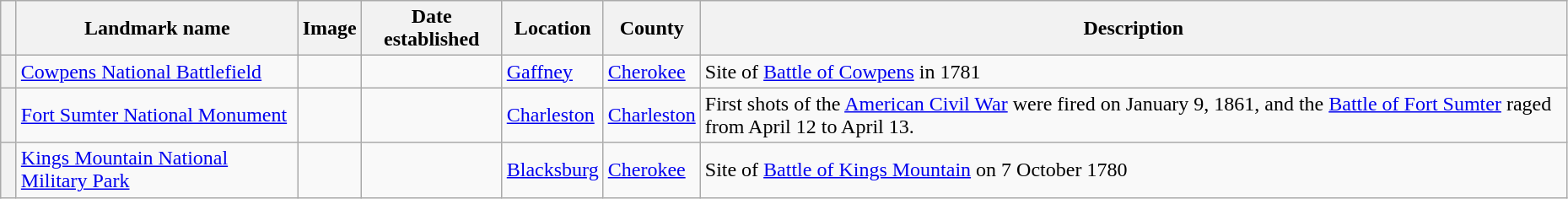<table class="wikitable sortable" style="width:98%">
<tr>
<th scope="col" style="width:1%;"></th>
<th scope="col">Landmark name</th>
<th scope="col" class="unsortable">Image</th>
<th scope="col" date>Date established</th>
<th scope="col">Location</th>
<th scope="col">County</th>
<th scope="col" class="unsortable">Description</th>
</tr>
<tr>
<th></th>
<td><a href='#'>Cowpens National Battlefield</a></td>
<td></td>
<td></td>
<td><a href='#'>Gaffney</a></td>
<td><a href='#'>Cherokee</a></td>
<td>Site of <a href='#'>Battle of Cowpens</a> in 1781</td>
</tr>
<tr>
<th></th>
<td><a href='#'>Fort Sumter National Monument</a></td>
<td></td>
<td></td>
<td><a href='#'>Charleston</a></td>
<td><a href='#'>Charleston</a></td>
<td>First shots of the <a href='#'>American Civil War</a> were fired on January 9, 1861, and the <a href='#'>Battle of Fort Sumter</a> raged from April 12 to April 13.</td>
</tr>
<tr>
<th></th>
<td><a href='#'>Kings Mountain National Military Park</a></td>
<td></td>
<td></td>
<td><a href='#'>Blacksburg</a></td>
<td><a href='#'>Cherokee</a></td>
<td>Site of <a href='#'>Battle of Kings Mountain</a> on 7 October 1780</td>
</tr>
</table>
